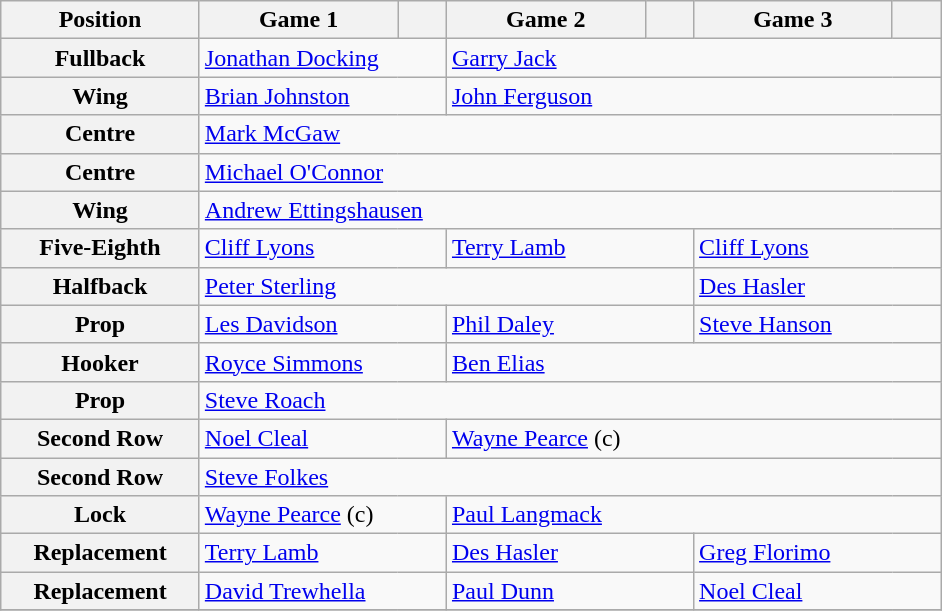<table class="wikitable">
<tr>
<th width="125">Position</th>
<th width="125">Game 1</th>
<th width="25"></th>
<th width="125">Game 2</th>
<th width="25"></th>
<th width="125">Game 3</th>
<th width="25"></th>
</tr>
<tr>
<th>Fullback</th>
<td colspan="2"> <a href='#'>Jonathan Docking</a></td>
<td colspan="4"> <a href='#'>Garry Jack</a></td>
</tr>
<tr>
<th>Wing</th>
<td colspan="2"> <a href='#'>Brian Johnston</a></td>
<td colspan="4"> <a href='#'>John Ferguson</a></td>
</tr>
<tr>
<th>Centre</th>
<td colspan="6"> <a href='#'>Mark McGaw</a></td>
</tr>
<tr>
<th>Centre</th>
<td colspan="6"> <a href='#'>Michael O'Connor</a></td>
</tr>
<tr>
<th>Wing</th>
<td colspan="6"> <a href='#'>Andrew Ettingshausen</a></td>
</tr>
<tr>
<th>Five-Eighth</th>
<td colspan="2"> <a href='#'>Cliff Lyons</a></td>
<td colspan="2"> <a href='#'>Terry Lamb</a></td>
<td colspan="2"> <a href='#'>Cliff Lyons</a></td>
</tr>
<tr>
<th>Halfback</th>
<td colspan="4"> <a href='#'>Peter Sterling</a></td>
<td colspan="2"> <a href='#'>Des Hasler</a></td>
</tr>
<tr>
<th>Prop</th>
<td colspan="2"> <a href='#'>Les Davidson</a></td>
<td colspan="2"> <a href='#'>Phil Daley</a></td>
<td colspan="2"> <a href='#'>Steve Hanson</a></td>
</tr>
<tr>
<th>Hooker</th>
<td colspan="2"> <a href='#'>Royce Simmons</a></td>
<td colspan="4"> <a href='#'>Ben Elias</a></td>
</tr>
<tr>
<th>Prop</th>
<td colspan="6"> <a href='#'>Steve Roach</a></td>
</tr>
<tr>
<th>Second Row</th>
<td colspan="2"> <a href='#'>Noel Cleal</a></td>
<td colspan="4"> <a href='#'>Wayne Pearce</a> (c)</td>
</tr>
<tr>
<th>Second Row</th>
<td colspan="6"> <a href='#'>Steve Folkes</a></td>
</tr>
<tr>
<th>Lock</th>
<td colspan="2"> <a href='#'>Wayne Pearce</a> (c)</td>
<td colspan="4"> <a href='#'>Paul Langmack</a></td>
</tr>
<tr>
<th>Replacement</th>
<td colspan="2"> <a href='#'>Terry Lamb</a></td>
<td colspan="2"> <a href='#'>Des Hasler</a></td>
<td colspan="2"> <a href='#'>Greg Florimo</a></td>
</tr>
<tr>
<th>Replacement</th>
<td colspan="2"> <a href='#'>David Trewhella</a></td>
<td colspan="2"> <a href='#'>Paul Dunn</a></td>
<td colspan="2"> <a href='#'>Noel Cleal</a></td>
</tr>
<tr>
</tr>
</table>
